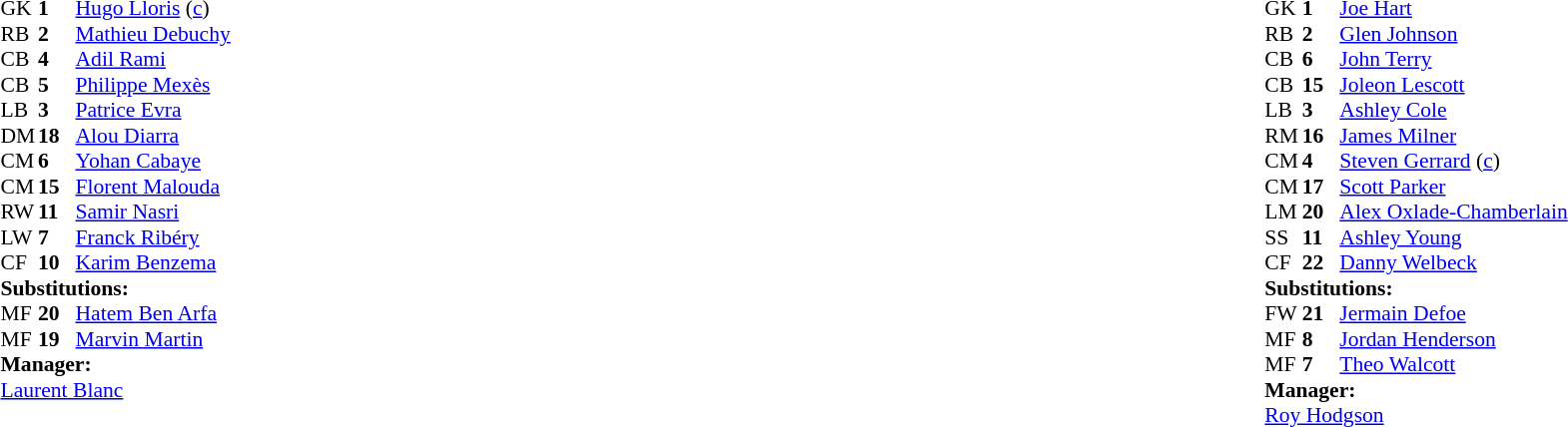<table style="width:100%;">
<tr>
<td style="vertical-align:top; width:40%;"><br><table style="font-size:90%" cellspacing="0" cellpadding="0">
<tr>
<th width="25"></th>
<th width="25"></th>
</tr>
<tr>
<td>GK</td>
<td><strong>1</strong></td>
<td><a href='#'>Hugo Lloris</a> (<a href='#'>c</a>)</td>
</tr>
<tr>
<td>RB</td>
<td><strong>2</strong></td>
<td><a href='#'>Mathieu Debuchy</a></td>
</tr>
<tr>
<td>CB</td>
<td><strong>4</strong></td>
<td><a href='#'>Adil Rami</a></td>
</tr>
<tr>
<td>CB</td>
<td><strong>5</strong></td>
<td><a href='#'>Philippe Mexès</a></td>
</tr>
<tr>
<td>LB</td>
<td><strong>3</strong></td>
<td><a href='#'>Patrice Evra</a></td>
</tr>
<tr>
<td>DM</td>
<td><strong>18</strong></td>
<td><a href='#'>Alou Diarra</a></td>
</tr>
<tr>
<td>CM</td>
<td><strong>6</strong></td>
<td><a href='#'>Yohan Cabaye</a></td>
<td></td>
<td></td>
</tr>
<tr>
<td>CM</td>
<td><strong>15</strong></td>
<td><a href='#'>Florent Malouda</a></td>
<td></td>
<td></td>
</tr>
<tr>
<td>RW</td>
<td><strong>11</strong></td>
<td><a href='#'>Samir Nasri</a></td>
</tr>
<tr>
<td>LW</td>
<td><strong>7</strong></td>
<td><a href='#'>Franck Ribéry</a></td>
</tr>
<tr>
<td>CF</td>
<td><strong>10</strong></td>
<td><a href='#'>Karim Benzema</a></td>
</tr>
<tr>
<td colspan=3><strong>Substitutions:</strong></td>
</tr>
<tr>
<td>MF</td>
<td><strong>20</strong></td>
<td><a href='#'>Hatem Ben Arfa</a></td>
<td></td>
<td></td>
</tr>
<tr>
<td>MF</td>
<td><strong>19</strong></td>
<td><a href='#'>Marvin Martin</a></td>
<td></td>
<td></td>
</tr>
<tr>
<td colspan=3><strong>Manager:</strong></td>
</tr>
<tr>
<td colspan=3><a href='#'>Laurent Blanc</a></td>
</tr>
</table>
</td>
<td valign="top"></td>
<td style="vertical-align:top; width:50%;"><br><table style="font-size:90%; margin:auto;" cellspacing="0" cellpadding="0">
<tr>
<th width=25></th>
<th width=25></th>
</tr>
<tr>
<td>GK</td>
<td><strong>1</strong></td>
<td><a href='#'>Joe Hart</a></td>
</tr>
<tr>
<td>RB</td>
<td><strong>2</strong></td>
<td><a href='#'>Glen Johnson</a></td>
</tr>
<tr>
<td>CB</td>
<td><strong>6</strong></td>
<td><a href='#'>John Terry</a></td>
</tr>
<tr>
<td>CB</td>
<td><strong>15</strong></td>
<td><a href='#'>Joleon Lescott</a></td>
</tr>
<tr>
<td>LB</td>
<td><strong>3</strong></td>
<td><a href='#'>Ashley Cole</a></td>
</tr>
<tr>
<td>RM</td>
<td><strong>16</strong></td>
<td><a href='#'>James Milner</a></td>
</tr>
<tr>
<td>CM</td>
<td><strong>4</strong></td>
<td><a href='#'>Steven Gerrard</a> (<a href='#'>c</a>)</td>
</tr>
<tr>
<td>CM</td>
<td><strong>17</strong></td>
<td><a href='#'>Scott Parker</a></td>
<td></td>
<td></td>
</tr>
<tr>
<td>LM</td>
<td><strong>20</strong></td>
<td><a href='#'>Alex Oxlade-Chamberlain</a></td>
<td></td>
<td></td>
</tr>
<tr>
<td>SS</td>
<td><strong>11</strong></td>
<td><a href='#'>Ashley Young</a></td>
<td></td>
</tr>
<tr>
<td>CF</td>
<td><strong>22</strong></td>
<td><a href='#'>Danny Welbeck</a></td>
<td></td>
<td></td>
</tr>
<tr>
<td colspan=3><strong>Substitutions:</strong></td>
</tr>
<tr>
<td>FW</td>
<td><strong>21</strong></td>
<td><a href='#'>Jermain Defoe</a></td>
<td></td>
<td></td>
</tr>
<tr>
<td>MF</td>
<td><strong>8</strong></td>
<td><a href='#'>Jordan Henderson</a></td>
<td></td>
<td></td>
</tr>
<tr>
<td>MF</td>
<td><strong>7</strong></td>
<td><a href='#'>Theo Walcott</a></td>
<td></td>
<td></td>
</tr>
<tr>
<td colspan=3><strong>Manager:</strong></td>
</tr>
<tr>
<td colspan=3><a href='#'>Roy Hodgson</a></td>
</tr>
</table>
</td>
</tr>
</table>
